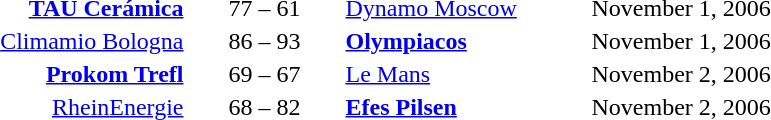<table style="text-align:center">
<tr>
<th width=160></th>
<th width=100></th>
<th width=160></th>
<th width=200></th>
</tr>
<tr>
<td align=right><strong><a href='#'>TAU Cerámica</a></strong> </td>
<td>77 – 61</td>
<td align=left> <a href='#'>Dynamo Moscow</a></td>
<td align=left>November 1, 2006</td>
</tr>
<tr>
<td align=right><a href='#'>Climamio Bologna</a> </td>
<td>86 – 93</td>
<td align=left> <strong><a href='#'>Olympiacos</a></strong></td>
<td align=left>November 1, 2006</td>
</tr>
<tr>
<td align=right><strong><a href='#'>Prokom Trefl</a></strong> </td>
<td>69 – 67</td>
<td align=left> <a href='#'>Le Mans</a></td>
<td align=left>November 2, 2006</td>
</tr>
<tr>
<td align=right><a href='#'>RheinEnergie</a> </td>
<td>68 – 82</td>
<td align=left> <strong><a href='#'>Efes Pilsen</a></strong></td>
<td align=left>November 2, 2006</td>
</tr>
</table>
